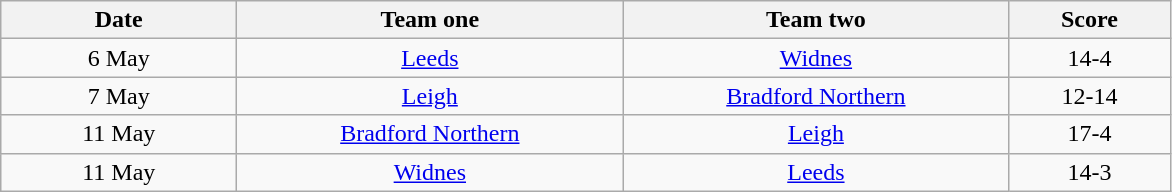<table class="wikitable" style="text-align: center">
<tr>
<th width=150>Date</th>
<th width=250>Team one</th>
<th width=250>Team two</th>
<th width=100>Score</th>
</tr>
<tr>
<td>6 May</td>
<td><a href='#'>Leeds</a></td>
<td><a href='#'>Widnes</a></td>
<td>14-4</td>
</tr>
<tr>
<td>7 May</td>
<td><a href='#'>Leigh</a></td>
<td><a href='#'>Bradford Northern</a></td>
<td>12-14</td>
</tr>
<tr>
<td>11 May</td>
<td><a href='#'>Bradford Northern</a></td>
<td><a href='#'>Leigh</a></td>
<td>17-4</td>
</tr>
<tr>
<td>11 May</td>
<td><a href='#'>Widnes</a></td>
<td><a href='#'>Leeds</a></td>
<td>14-3</td>
</tr>
</table>
